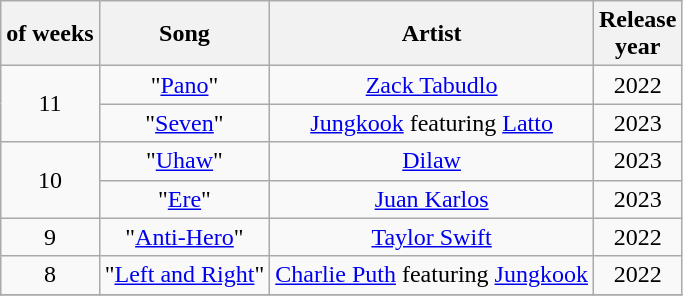<table class="wikitable" style="text-align: center;">
<tr>
<th> of weeks</th>
<th>Song</th>
<th>Artist</th>
<th>Release<br>year</th>
</tr>
<tr>
<td rowspan="2">11</td>
<td>"<a href='#'>Pano</a>"</td>
<td><a href='#'>Zack Tabudlo</a></td>
<td>2022</td>
</tr>
<tr>
<td>"<a href='#'>Seven</a>"</td>
<td><a href='#'>Jungkook</a> featuring <a href='#'>Latto</a></td>
<td>2023</td>
</tr>
<tr>
<td rowspan=2">10</td>
<td>"<a href='#'>Uhaw</a>"</td>
<td><a href='#'>Dilaw</a></td>
<td>2023</td>
</tr>
<tr>
<td>"<a href='#'>Ere</a>"</td>
<td><a href='#'>Juan Karlos</a></td>
<td>2023</td>
</tr>
<tr>
<td>9</td>
<td>"<a href='#'>Anti-Hero</a>"</td>
<td><a href='#'>Taylor Swift</a></td>
<td>2022</td>
</tr>
<tr>
<td>8</td>
<td>"<a href='#'>Left and Right</a>"</td>
<td><a href='#'>Charlie Puth</a> featuring <a href='#'>Jungkook</a></td>
<td>2022</td>
</tr>
<tr>
</tr>
</table>
